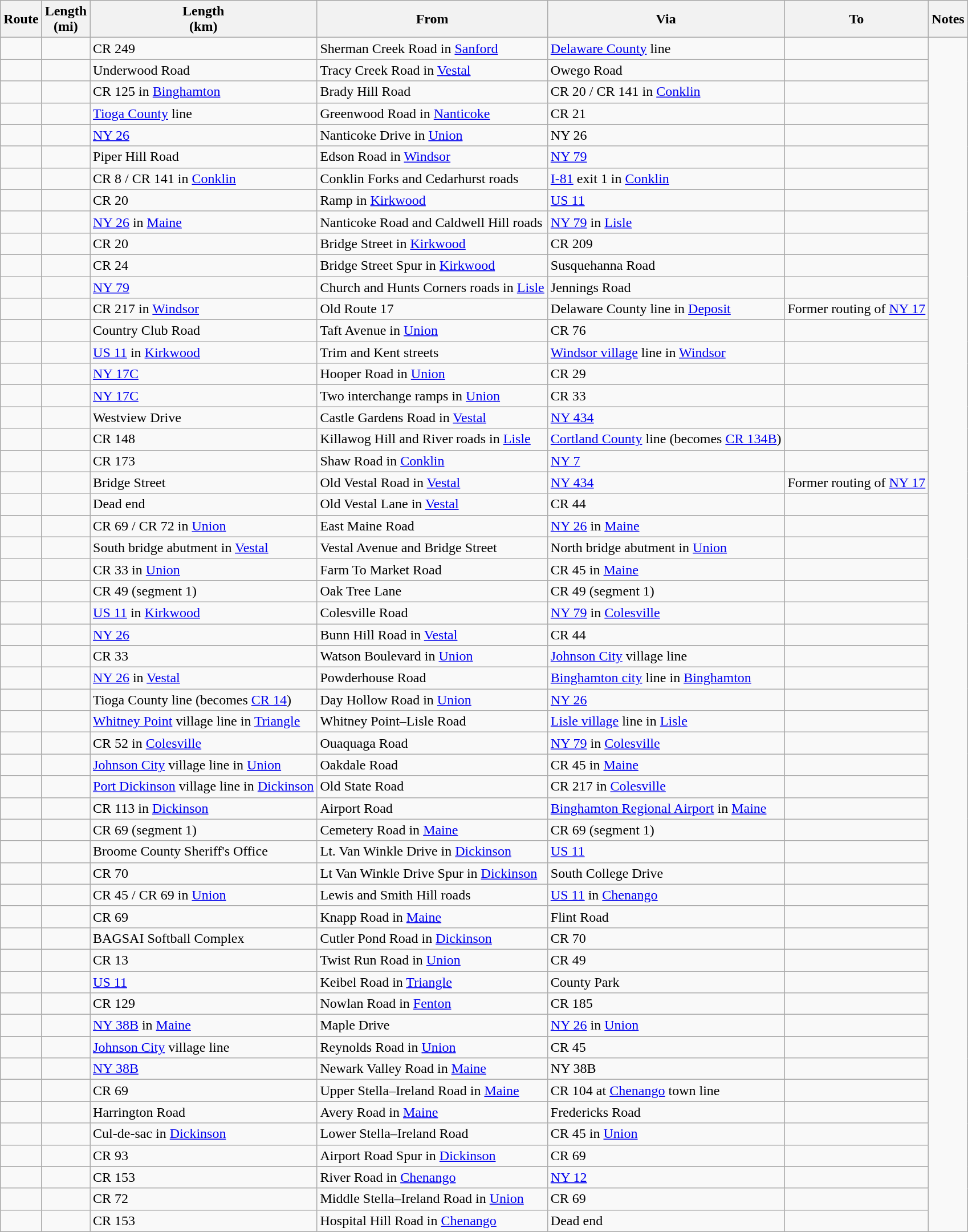<table class="wikitable sortable">
<tr>
<th>Route</th>
<th>Length<br>(mi)</th>
<th>Length<br>(km)</th>
<th class="unsortable">From</th>
<th class="unsortable">Via</th>
<th class="unsortable">To</th>
<th class="unsortable">Notes</th>
</tr>
<tr>
<td id="4"></td>
<td></td>
<td>CR 249</td>
<td>Sherman Creek Road in <a href='#'>Sanford</a></td>
<td><a href='#'>Delaware County</a> line</td>
<td></td>
</tr>
<tr>
<td id="5"></td>
<td></td>
<td>Underwood Road</td>
<td>Tracy Creek Road in <a href='#'>Vestal</a></td>
<td>Owego Road</td>
<td></td>
</tr>
<tr>
<td id="8"></td>
<td></td>
<td>CR 125 in <a href='#'>Binghamton</a></td>
<td>Brady Hill Road</td>
<td>CR 20 / CR 141 in <a href='#'>Conklin</a></td>
<td></td>
</tr>
<tr>
<td id="9"></td>
<td></td>
<td><a href='#'>Tioga County</a> line</td>
<td>Greenwood Road in <a href='#'>Nanticoke</a></td>
<td>CR 21</td>
<td></td>
</tr>
<tr>
<td id="13"></td>
<td></td>
<td><a href='#'>NY&nbsp;26</a></td>
<td>Nanticoke Drive in <a href='#'>Union</a></td>
<td>NY 26</td>
<td></td>
</tr>
<tr>
<td id="16"></td>
<td></td>
<td>Piper Hill Road</td>
<td>Edson Road in <a href='#'>Windsor</a></td>
<td><a href='#'>NY&nbsp;79</a></td>
<td></td>
</tr>
<tr>
<td id="20"></td>
<td></td>
<td>CR 8 / CR 141 in <a href='#'>Conklin</a></td>
<td>Conklin Forks and Cedarhurst roads</td>
<td><a href='#'>I-81</a> exit 1 in <a href='#'>Conklin</a></td>
<td></td>
</tr>
<tr>
<td id="20S"></td>
<td></td>
<td>CR 20</td>
<td>Ramp in <a href='#'>Kirkwood</a></td>
<td><a href='#'>US 11</a></td>
<td></td>
</tr>
<tr>
<td id="21"></td>
<td></td>
<td><a href='#'>NY&nbsp;26</a> in <a href='#'>Maine</a></td>
<td>Nanticoke Road and Caldwell Hill roads</td>
<td><a href='#'>NY&nbsp;79</a> in <a href='#'>Lisle</a></td>
<td></td>
</tr>
<tr>
<td id="24"></td>
<td></td>
<td>CR 20</td>
<td>Bridge Street in <a href='#'>Kirkwood</a></td>
<td>CR 209</td>
<td></td>
</tr>
<tr>
<td id="24S"></td>
<td></td>
<td>CR 24</td>
<td>Bridge Street Spur in <a href='#'>Kirkwood</a></td>
<td>Susquehanna Road</td>
<td></td>
</tr>
<tr>
<td id="25"></td>
<td></td>
<td><a href='#'>NY&nbsp;79</a></td>
<td>Church and Hunts Corners roads in <a href='#'>Lisle</a></td>
<td>Jennings Road</td>
<td></td>
</tr>
<tr>
<td id="28"></td>
<td></td>
<td>CR 217 in <a href='#'>Windsor</a></td>
<td>Old Route 17</td>
<td>Delaware County line in <a href='#'>Deposit</a></td>
<td>Former routing of <a href='#'>NY&nbsp;17</a></td>
</tr>
<tr>
<td id="29"></td>
<td></td>
<td>Country Club Road</td>
<td>Taft Avenue in <a href='#'>Union</a></td>
<td>CR 76</td>
<td></td>
</tr>
<tr>
<td id="32"></td>
<td></td>
<td><a href='#'>US 11</a> in <a href='#'>Kirkwood</a></td>
<td>Trim and Kent streets</td>
<td><a href='#'>Windsor village</a> line in <a href='#'>Windsor</a></td>
<td></td>
</tr>
<tr>
<td id="33"></td>
<td></td>
<td><a href='#'>NY&nbsp;17C</a></td>
<td>Hooper Road in <a href='#'>Union</a></td>
<td>CR 29</td>
<td></td>
</tr>
<tr>
<td id="33S"></td>
<td></td>
<td><a href='#'>NY&nbsp;17C</a></td>
<td>Two interchange ramps in <a href='#'>Union</a></td>
<td>CR 33</td>
<td></td>
</tr>
<tr>
<td id="36"></td>
<td></td>
<td>Westview Drive</td>
<td>Castle Gardens Road in <a href='#'>Vestal</a></td>
<td><a href='#'>NY&nbsp;434</a></td>
<td></td>
</tr>
<tr>
<td id="37"></td>
<td></td>
<td>CR 148</td>
<td>Killawog Hill and River roads in <a href='#'>Lisle</a></td>
<td><a href='#'>Cortland County</a> line (becomes <a href='#'>CR 134B</a>)</td>
<td></td>
</tr>
<tr>
<td id="40"></td>
<td></td>
<td>CR 173</td>
<td>Shaw Road in <a href='#'>Conklin</a></td>
<td><a href='#'>NY&nbsp;7</a></td>
<td></td>
</tr>
<tr>
<td id="44"></td>
<td></td>
<td>Bridge Street</td>
<td>Old Vestal Road in <a href='#'>Vestal</a></td>
<td><a href='#'>NY&nbsp;434</a></td>
<td>Former routing of <a href='#'>NY&nbsp;17</a></td>
</tr>
<tr>
<td id="44S"></td>
<td></td>
<td>Dead end</td>
<td>Old Vestal Lane in <a href='#'>Vestal</a></td>
<td>CR 44</td>
<td></td>
</tr>
<tr>
<td id="45"></td>
<td></td>
<td>CR 69 / CR 72 in <a href='#'>Union</a></td>
<td>East Maine Road</td>
<td><a href='#'>NY&nbsp;26</a> in <a href='#'>Maine</a></td>
<td></td>
</tr>
<tr>
<td id="48"></td>
<td></td>
<td>South bridge abutment in <a href='#'>Vestal</a></td>
<td>Vestal Avenue and Bridge Street</td>
<td>North bridge abutment in <a href='#'>Union</a></td>
<td></td>
</tr>
<tr>
<td id="49-1"></td>
<td></td>
<td>CR 33 in <a href='#'>Union</a></td>
<td>Farm To Market Road</td>
<td>CR 45 in <a href='#'>Maine</a></td>
<td></td>
</tr>
<tr>
<td id="49-2"></td>
<td></td>
<td>CR 49 (segment 1)</td>
<td>Oak Tree Lane</td>
<td>CR 49 (segment 1)</td>
<td></td>
</tr>
<tr>
<td id="52"></td>
<td></td>
<td><a href='#'>US 11</a> in <a href='#'>Kirkwood</a></td>
<td>Colesville Road</td>
<td><a href='#'>NY&nbsp;79</a> in <a href='#'>Colesville</a></td>
<td></td>
</tr>
<tr>
<td id="53"></td>
<td></td>
<td><a href='#'>NY&nbsp;26</a></td>
<td>Bunn Hill Road in <a href='#'>Vestal</a></td>
<td>CR 44</td>
<td></td>
</tr>
<tr>
<td id="56"></td>
<td></td>
<td>CR 33</td>
<td>Watson Boulevard in <a href='#'>Union</a></td>
<td><a href='#'>Johnson City</a> village line</td>
<td></td>
</tr>
<tr>
<td id="57"></td>
<td></td>
<td><a href='#'>NY&nbsp;26</a> in <a href='#'>Vestal</a></td>
<td>Powderhouse Road</td>
<td><a href='#'>Binghamton city</a> line in <a href='#'>Binghamton</a></td>
<td></td>
</tr>
<tr>
<td id="60"></td>
<td></td>
<td>Tioga County line (becomes <a href='#'>CR 14</a>)</td>
<td>Day Hollow Road in <a href='#'>Union</a></td>
<td><a href='#'>NY&nbsp;26</a></td>
<td></td>
</tr>
<tr>
<td id="61"></td>
<td></td>
<td><a href='#'>Whitney Point</a> village line in <a href='#'>Triangle</a></td>
<td>Whitney Point–Lisle Road</td>
<td><a href='#'>Lisle village</a> line in <a href='#'>Lisle</a></td>
<td></td>
</tr>
<tr>
<td id="64"></td>
<td></td>
<td>CR 52 in <a href='#'>Colesville</a></td>
<td>Ouaquaga Road</td>
<td><a href='#'>NY&nbsp;79</a> in <a href='#'>Colesville</a></td>
<td></td>
</tr>
<tr>
<td id="65"></td>
<td></td>
<td><a href='#'>Johnson City</a> village line in <a href='#'>Union</a></td>
<td>Oakdale Road</td>
<td>CR 45 in <a href='#'>Maine</a></td>
<td></td>
</tr>
<tr>
<td id="68"></td>
<td></td>
<td><a href='#'>Port Dickinson</a> village line in <a href='#'>Dickinson</a></td>
<td>Old State Road</td>
<td>CR 217 in <a href='#'>Colesville</a></td>
<td></td>
</tr>
<tr>
<td id="69-1"></td>
<td></td>
<td>CR 113 in <a href='#'>Dickinson</a></td>
<td>Airport Road</td>
<td><a href='#'>Binghamton Regional Airport</a> in <a href='#'>Maine</a></td>
<td></td>
</tr>
<tr>
<td id="69-2"></td>
<td></td>
<td>CR 69 (segment 1)</td>
<td>Cemetery Road in <a href='#'>Maine</a></td>
<td>CR 69 (segment 1)</td>
<td></td>
</tr>
<tr>
<td id="70"></td>
<td></td>
<td>Broome County Sheriff's Office</td>
<td>Lt. Van Winkle Drive in <a href='#'>Dickinson</a></td>
<td><a href='#'>US 11</a></td>
<td></td>
</tr>
<tr>
<td id="70S"></td>
<td></td>
<td>CR 70</td>
<td>Lt Van Winkle Drive Spur in <a href='#'>Dickinson</a></td>
<td>South College Drive</td>
<td></td>
</tr>
<tr>
<td id="72"></td>
<td></td>
<td>CR 45 / CR 69 in <a href='#'>Union</a></td>
<td>Lewis and Smith Hill roads</td>
<td><a href='#'>US 11</a> in <a href='#'>Chenango</a></td>
<td></td>
</tr>
<tr>
<td id="73"></td>
<td></td>
<td>CR 69</td>
<td>Knapp Road in <a href='#'>Maine</a></td>
<td>Flint Road</td>
<td></td>
</tr>
<tr>
<td id="75"></td>
<td></td>
<td>BAGSAI Softball Complex</td>
<td>Cutler Pond Road in <a href='#'>Dickinson</a></td>
<td>CR 70</td>
<td></td>
</tr>
<tr>
<td id="76"></td>
<td></td>
<td>CR 13</td>
<td>Twist Run Road in <a href='#'>Union</a></td>
<td>CR 49</td>
<td></td>
</tr>
<tr>
<td id="77"></td>
<td></td>
<td><a href='#'>US 11</a></td>
<td>Keibel Road in <a href='#'>Triangle</a></td>
<td>County Park</td>
<td></td>
</tr>
<tr>
<td id="80"></td>
<td></td>
<td>CR 129</td>
<td>Nowlan Road in <a href='#'>Fenton</a></td>
<td>CR 185</td>
<td></td>
</tr>
<tr>
<td id="84"></td>
<td></td>
<td><a href='#'>NY&nbsp;38B</a> in <a href='#'>Maine</a></td>
<td>Maple Drive</td>
<td><a href='#'>NY&nbsp;26</a> in <a href='#'>Union</a></td>
<td></td>
</tr>
<tr>
<td id="85"></td>
<td></td>
<td><a href='#'>Johnson City</a> village line</td>
<td>Reynolds Road in <a href='#'>Union</a></td>
<td>CR 45</td>
<td></td>
</tr>
<tr>
<td id="86"></td>
<td></td>
<td><a href='#'>NY&nbsp;38B</a></td>
<td>Newark Valley Road in <a href='#'>Maine</a></td>
<td>NY 38B</td>
<td></td>
</tr>
<tr>
<td id="89"></td>
<td></td>
<td>CR 69</td>
<td>Upper Stella–Ireland Road in <a href='#'>Maine</a></td>
<td>CR 104 at <a href='#'>Chenango</a> town line</td>
<td></td>
</tr>
<tr>
<td id="92"></td>
<td></td>
<td>Harrington Road</td>
<td>Avery Road in <a href='#'>Maine</a></td>
<td>Fredericks Road</td>
<td></td>
</tr>
<tr>
<td id="93"></td>
<td></td>
<td>Cul-de-sac in <a href='#'>Dickinson</a></td>
<td>Lower Stella–Ireland Road</td>
<td>CR 45 in <a href='#'>Union</a></td>
<td></td>
</tr>
<tr>
<td id="93S"></td>
<td></td>
<td>CR 93</td>
<td>Airport Road Spur in <a href='#'>Dickinson</a></td>
<td>CR 69</td>
<td></td>
</tr>
<tr>
<td id="96"></td>
<td></td>
<td>CR 153</td>
<td>River Road in <a href='#'>Chenango</a></td>
<td><a href='#'>NY&nbsp;12</a></td>
<td></td>
</tr>
<tr>
<td id="97"></td>
<td></td>
<td>CR 72</td>
<td>Middle Stella–Ireland Road in <a href='#'>Union</a></td>
<td>CR 69</td>
<td></td>
</tr>
<tr>
<td id="100"></td>
<td></td>
<td>CR 153</td>
<td>Hospital Hill Road in <a href='#'>Chenango</a></td>
<td>Dead end</td>
<td></td>
</tr>
</table>
